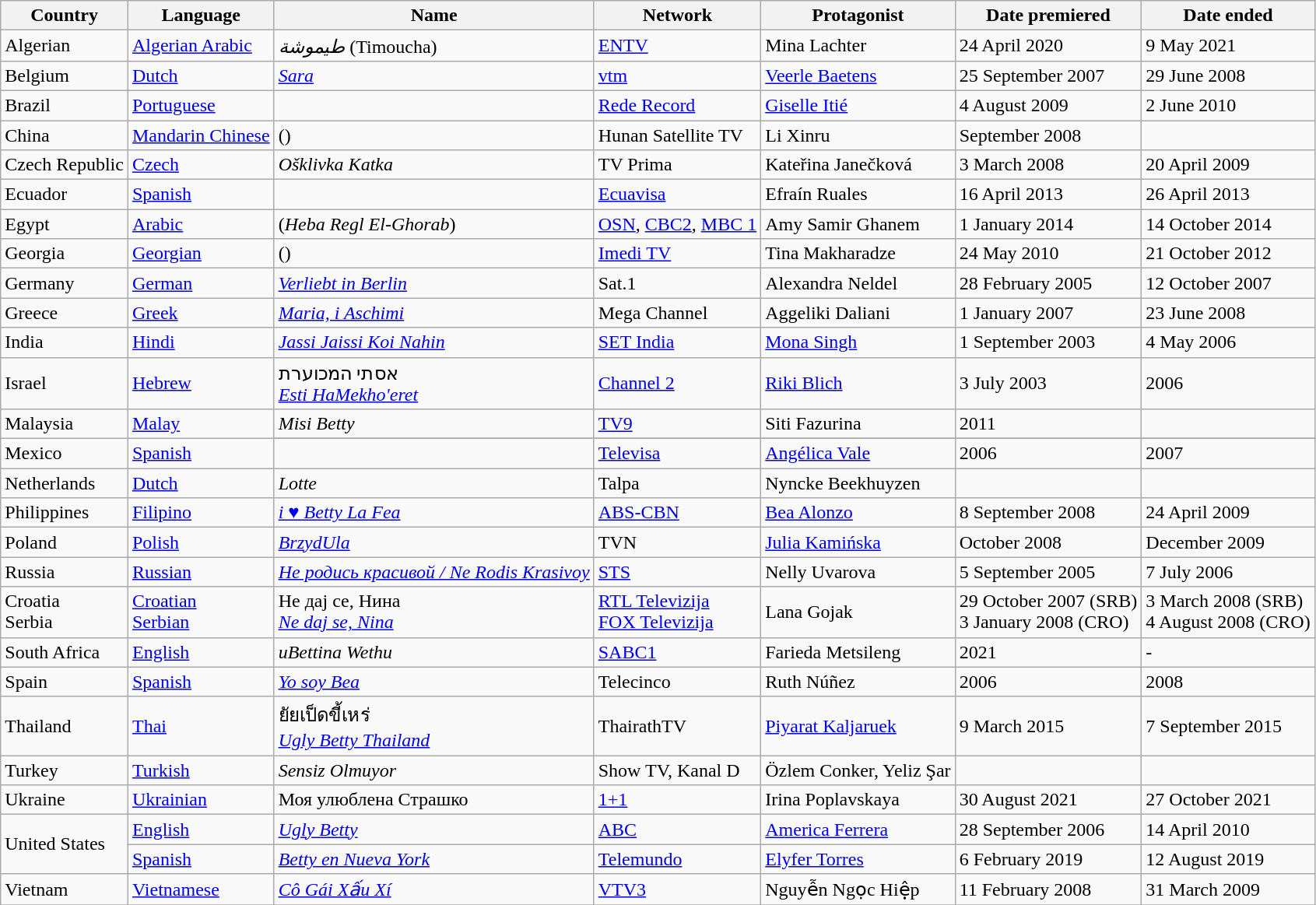<table class="wikitable">
<tr>
<th>Country</th>
<th>Language</th>
<th>Name</th>
<th>Network</th>
<th>Protagonist</th>
<th>Date premiered</th>
<th>Date ended</th>
</tr>
<tr>
<td>Algerian</td>
<td><a href='#'>Algerian Arabic</a></td>
<td><em>طيموشة</em> (Timoucha)</td>
<td><a href='#'>ENTV</a></td>
<td>Mina Lachter</td>
<td>24 April 2020</td>
<td>9 May 2021</td>
</tr>
<tr>
<td>Belgium</td>
<td><a href='#'>Dutch</a></td>
<td><em><a href='#'>Sara</a></em></td>
<td><a href='#'>vtm</a></td>
<td><a href='#'>Veerle Baetens</a></td>
<td>25 September 2007</td>
<td>29 June 2008</td>
</tr>
<tr>
<td>Brazil</td>
<td><a href='#'>Portuguese</a></td>
<td><em></em></td>
<td><a href='#'>Rede Record</a></td>
<td><a href='#'>Giselle Itié</a></td>
<td>4 August 2009</td>
<td>2 June 2010</td>
</tr>
<tr>
<td>China</td>
<td><a href='#'>Mandarin Chinese</a></td>
<td> (<em></em>)</td>
<td>Hunan Satellite TV</td>
<td>Li Xinru</td>
<td>September 2008</td>
<td></td>
</tr>
<tr>
<td>Czech Republic</td>
<td><a href='#'>Czech</a></td>
<td><em>Ošklivka Katka</em></td>
<td>TV Prima</td>
<td>Kateřina Janečková</td>
<td>3 March 2008</td>
<td>20 April 2009</td>
</tr>
<tr>
<td>Ecuador</td>
<td><a href='#'>Spanish</a></td>
<td><em></em></td>
<td><a href='#'>Ecuavisa</a></td>
<td>Efraín Ruales</td>
<td>16 April 2013</td>
<td>26 April 2013</td>
</tr>
<tr>
<td>Egypt</td>
<td><a href='#'>Arabic</a></td>
<td> (<em>Heba Regl El-Ghorab</em>)</td>
<td><a href='#'>OSN</a>, <a href='#'>CBC2</a>, <a href='#'>MBC 1</a></td>
<td>Amy Samir Ghanem</td>
<td>1 January 2014</td>
<td>14 October 2014</td>
</tr>
<tr>
<td>Georgia</td>
<td><a href='#'>Georgian</a></td>
<td> (<em></em>)</td>
<td><a href='#'>Imedi TV</a></td>
<td>Tina Makharadze</td>
<td>24 May 2010</td>
<td>21 October 2012</td>
</tr>
<tr>
<td>Germany</td>
<td><a href='#'>German</a></td>
<td><em><a href='#'>Verliebt in Berlin</a></em></td>
<td>Sat.1</td>
<td>Alexandra Neldel</td>
<td>28 February 2005</td>
<td>12 October 2007</td>
</tr>
<tr>
<td>Greece</td>
<td><a href='#'>Greek</a></td>
<td><em><a href='#'>Maria, i Aschimi</a></em></td>
<td>Mega Channel</td>
<td>Aggeliki Daliani</td>
<td>1 January 2007</td>
<td>23 June 2008</td>
</tr>
<tr>
<td>India</td>
<td><a href='#'>Hindi</a></td>
<td><em><a href='#'>Jassi Jaissi Koi Nahin</a></em></td>
<td><a href='#'>SET India</a></td>
<td><a href='#'>Mona Singh</a></td>
<td>1 September 2003</td>
<td>4 May 2006</td>
</tr>
<tr>
<td>Israel</td>
<td><a href='#'>Hebrew</a></td>
<td>אסתי המכוערת<br><em><a href='#'>Esti HaMekho'eret</a></em></td>
<td><a href='#'>Channel 2</a></td>
<td><a href='#'>Riki Blich</a></td>
<td>3 July 2003</td>
<td>2006</td>
</tr>
<tr>
<td>Malaysia</td>
<td><a href='#'>Malay</a></td>
<td><em>Misi Betty</em></td>
<td><a href='#'>TV9</a></td>
<td>Siti Fazurina</td>
<td>2011</td>
<td></td>
</tr>
<tr>
<td rowspan="2">Mexico</td>
<td rowspan="2"><a href='#'>Spanish</a></td>
</tr>
<tr>
<td><em></em></td>
<td><a href='#'>Televisa</a></td>
<td><a href='#'>Angélica Vale</a></td>
<td>2006</td>
<td>2007</td>
</tr>
<tr>
<td>Netherlands</td>
<td><a href='#'>Dutch</a></td>
<td><em>Lotte</em></td>
<td>Talpa</td>
<td>Nyncke Beekhuyzen</td>
<td></td>
<td></td>
</tr>
<tr>
<td>Philippines</td>
<td><a href='#'>Filipino</a></td>
<td><em><a href='#'>i ♥ Betty La Fea</a></em></td>
<td><a href='#'>ABS-CBN</a></td>
<td><a href='#'>Bea Alonzo</a></td>
<td>8 September 2008</td>
<td>24 April 2009</td>
</tr>
<tr>
<td>Poland</td>
<td><a href='#'>Polish</a></td>
<td><em><a href='#'>BrzydUla</a></em></td>
<td>TVN</td>
<td><a href='#'>Julia Kamińska</a></td>
<td>October 2008</td>
<td>December 2009</td>
</tr>
<tr>
<td>Russia</td>
<td><a href='#'>Russian</a></td>
<td><em><a href='#'>Не родись красивой / Ne Rodis Krasivoy</a></em></td>
<td><a href='#'>STS</a></td>
<td>Nelly Uvarova</td>
<td>5 September 2005</td>
<td>7 July 2006</td>
</tr>
<tr>
<td>Croatia<br>Serbia</td>
<td><a href='#'>Croatian</a><br><a href='#'>Serbian</a></td>
<td>Не дај се, Нина<br><em><a href='#'>Ne daj se, Nina</a></em></td>
<td><a href='#'>RTL Televizija</a><br><a href='#'>FOX Televizija</a></td>
<td>Lana Gojak</td>
<td>29 October 2007 (SRB)<br>3 January 2008 (CRO)</td>
<td>3 March 2008 (SRB)<br>4 August 2008 (CRO)</td>
</tr>
<tr>
<td>South Africa</td>
<td><a href='#'>English</a></td>
<td><em>uBettina Wethu</em></td>
<td><a href='#'>SABC1</a></td>
<td>Farieda Metsileng</td>
<td>2021</td>
<td>-</td>
</tr>
<tr>
<td>Spain</td>
<td><a href='#'>Spanish</a></td>
<td><em><a href='#'>Yo soy Bea</a></em></td>
<td>Telecinco</td>
<td>Ruth Núñez</td>
<td>2006</td>
<td>2008</td>
</tr>
<tr>
<td>Thailand</td>
<td><a href='#'>Thai</a></td>
<td>ยัยเป็ดขี้เหร่<br><em><a href='#'>Ugly Betty Thailand</a></em></td>
<td>ThairathTV</td>
<td><a href='#'>Piyarat Kaljaruek</a></td>
<td>9 March 2015</td>
<td>7 September 2015</td>
</tr>
<tr>
<td>Turkey</td>
<td><a href='#'>Turkish</a></td>
<td><em>Sensiz Olmuyor</em></td>
<td>Show TV, Kanal D</td>
<td>Özlem Conker, Yeliz Şar</td>
<td></td>
<td></td>
</tr>
<tr>
<td>Ukraine</td>
<td><a href='#'>Ukrainian</a></td>
<td>Моя улюблена Страшко</td>
<td><a href='#'>1+1</a></td>
<td>Irina Poplavskaya</td>
<td>30 August 2021</td>
<td>27 October 2021</td>
</tr>
<tr>
<td rowspan="2">United States</td>
<td><a href='#'>English</a></td>
<td><em><a href='#'>Ugly Betty</a></em></td>
<td><a href='#'>ABC</a></td>
<td><a href='#'>America Ferrera</a></td>
<td>28 September 2006</td>
<td>14 April 2010</td>
</tr>
<tr>
<td><a href='#'>Spanish</a></td>
<td><em><a href='#'>Betty en Nueva York</a></em></td>
<td><a href='#'>Telemundo</a></td>
<td><a href='#'>Elyfer Torres</a></td>
<td>6 February 2019</td>
<td>12 August 2019</td>
</tr>
<tr>
<td>Vietnam</td>
<td><a href='#'>Vietnamese</a></td>
<td><em><a href='#'>Cô Gái Xấu Xí</a></em></td>
<td><a href='#'>VTV3</a></td>
<td>Nguyễn Ngọc Hiệp</td>
<td>11 February 2008</td>
<td>31 March 2009</td>
</tr>
<tr>
</tr>
</table>
